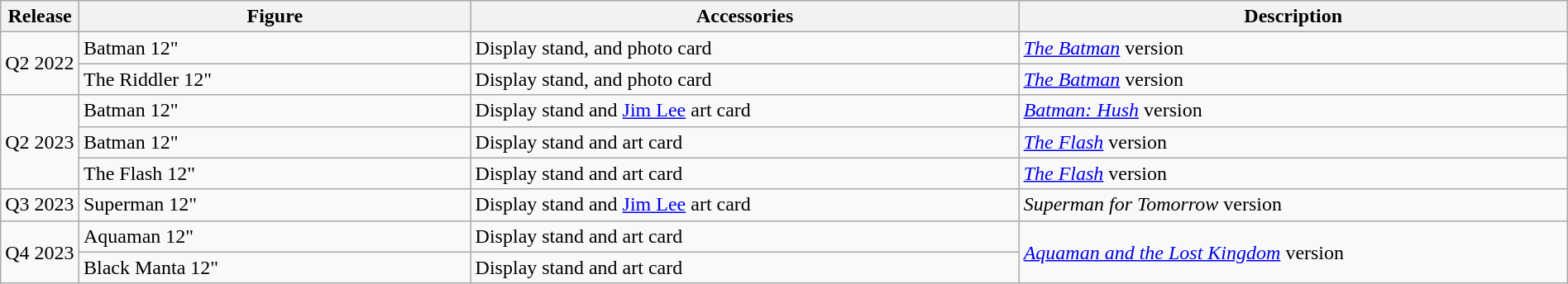<table class="wikitable" style="width:100%;">
<tr>
<th width=5%!scope="col">Release</th>
<th width=25%!scope="col">Figure</th>
<th width=35%!scope="col">Accessories</th>
<th width=35%!scope="col">Description</th>
</tr>
<tr>
<td rowspan=2>Q2 2022</td>
<td>Batman 12"</td>
<td>Display stand, and photo card</td>
<td><em><a href='#'>The Batman</a></em> version</td>
</tr>
<tr>
<td>The Riddler 12"</td>
<td>Display stand, and photo card</td>
<td><em><a href='#'>The Batman</a></em> version</td>
</tr>
<tr>
<td rowspan=3>Q2 2023</td>
<td>Batman 12"</td>
<td>Display stand and <a href='#'>Jim Lee</a> art card</td>
<td><em><a href='#'>Batman: Hush</a></em> version</td>
</tr>
<tr>
<td>Batman 12"</td>
<td>Display stand and art card</td>
<td><em><a href='#'>The Flash</a></em> version</td>
</tr>
<tr>
<td>The Flash 12"</td>
<td>Display stand and art card</td>
<td><em><a href='#'>The Flash</a></em> version</td>
</tr>
<tr>
<td>Q3 2023</td>
<td>Superman 12"</td>
<td>Display stand and <a href='#'>Jim Lee</a> art card</td>
<td><em>Superman for Tomorrow</em> version</td>
</tr>
<tr>
<td rowspan=2>Q4 2023</td>
<td>Aquaman 12"</td>
<td>Display stand and art card</td>
<td rowspan=2><em><a href='#'>Aquaman and the Lost Kingdom</a></em> version</td>
</tr>
<tr>
<td>Black Manta 12"</td>
<td>Display stand and art card</td>
</tr>
</table>
